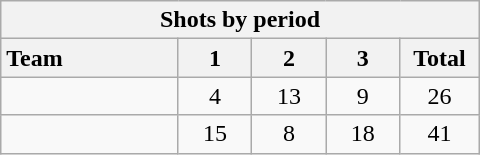<table class="wikitable" style="width:20em; text-align:right;">
<tr>
<th colspan=6>Shots by period</th>
</tr>
<tr>
<th style="width:8em; text-align:left;">Team</th>
<th style="width:3em;">1</th>
<th style="width:3em;">2</th>
<th style="width:3em;">3</th>
<th style="width:3em;">Total</th>
</tr>
<tr>
<td style="text-align:left;"></td>
<td align=center>4</td>
<td align=center>13</td>
<td align=center>9</td>
<td align=center>26</td>
</tr>
<tr>
<td style="text-align:left;"></td>
<td align=center>15</td>
<td align=center>8</td>
<td align=center>18</td>
<td align=center>41</td>
</tr>
</table>
